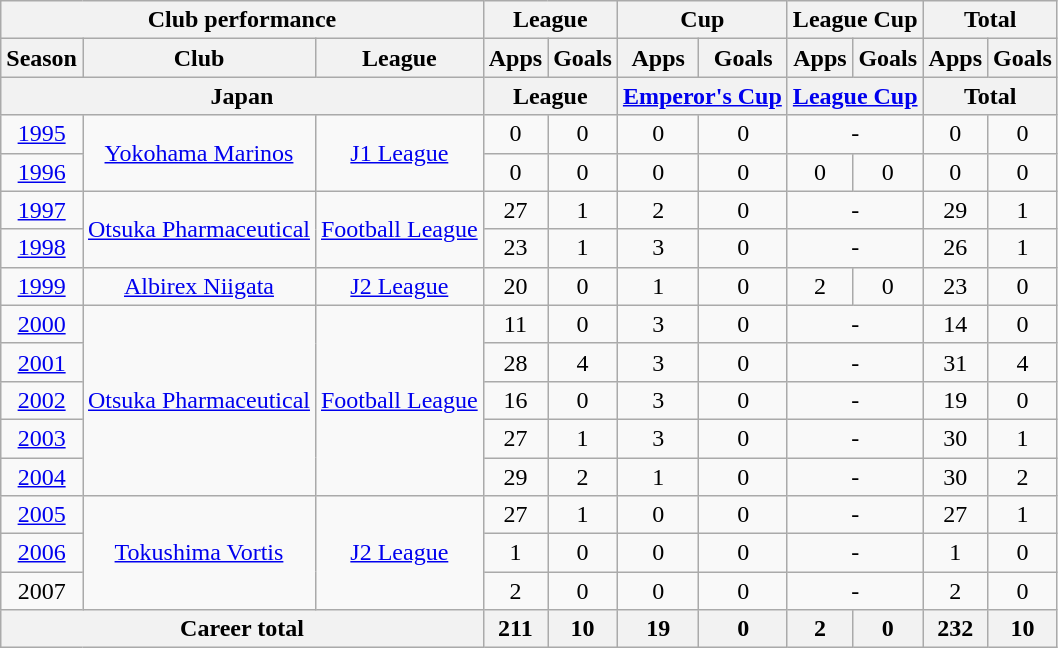<table class="wikitable" style="text-align:center">
<tr>
<th colspan=3>Club performance</th>
<th colspan=2>League</th>
<th colspan=2>Cup</th>
<th colspan=2>League Cup</th>
<th colspan=2>Total</th>
</tr>
<tr>
<th>Season</th>
<th>Club</th>
<th>League</th>
<th>Apps</th>
<th>Goals</th>
<th>Apps</th>
<th>Goals</th>
<th>Apps</th>
<th>Goals</th>
<th>Apps</th>
<th>Goals</th>
</tr>
<tr>
<th colspan=3>Japan</th>
<th colspan=2>League</th>
<th colspan=2><a href='#'>Emperor's Cup</a></th>
<th colspan=2><a href='#'>League Cup</a></th>
<th colspan=2>Total</th>
</tr>
<tr>
<td><a href='#'>1995</a></td>
<td rowspan="2"><a href='#'>Yokohama Marinos</a></td>
<td rowspan="2"><a href='#'>J1 League</a></td>
<td>0</td>
<td>0</td>
<td>0</td>
<td>0</td>
<td colspan="2">-</td>
<td>0</td>
<td>0</td>
</tr>
<tr>
<td><a href='#'>1996</a></td>
<td>0</td>
<td>0</td>
<td>0</td>
<td>0</td>
<td>0</td>
<td>0</td>
<td>0</td>
<td>0</td>
</tr>
<tr>
<td><a href='#'>1997</a></td>
<td rowspan="2"><a href='#'>Otsuka Pharmaceutical</a></td>
<td rowspan="2"><a href='#'>Football League</a></td>
<td>27</td>
<td>1</td>
<td>2</td>
<td>0</td>
<td colspan="2">-</td>
<td>29</td>
<td>1</td>
</tr>
<tr>
<td><a href='#'>1998</a></td>
<td>23</td>
<td>1</td>
<td>3</td>
<td>0</td>
<td colspan="2">-</td>
<td>26</td>
<td>1</td>
</tr>
<tr>
<td><a href='#'>1999</a></td>
<td><a href='#'>Albirex Niigata</a></td>
<td><a href='#'>J2 League</a></td>
<td>20</td>
<td>0</td>
<td>1</td>
<td>0</td>
<td>2</td>
<td>0</td>
<td>23</td>
<td>0</td>
</tr>
<tr>
<td><a href='#'>2000</a></td>
<td rowspan="5"><a href='#'>Otsuka Pharmaceutical</a></td>
<td rowspan="5"><a href='#'>Football League</a></td>
<td>11</td>
<td>0</td>
<td>3</td>
<td>0</td>
<td colspan="2">-</td>
<td>14</td>
<td>0</td>
</tr>
<tr>
<td><a href='#'>2001</a></td>
<td>28</td>
<td>4</td>
<td>3</td>
<td>0</td>
<td colspan="2">-</td>
<td>31</td>
<td>4</td>
</tr>
<tr>
<td><a href='#'>2002</a></td>
<td>16</td>
<td>0</td>
<td>3</td>
<td>0</td>
<td colspan="2">-</td>
<td>19</td>
<td>0</td>
</tr>
<tr>
<td><a href='#'>2003</a></td>
<td>27</td>
<td>1</td>
<td>3</td>
<td>0</td>
<td colspan="2">-</td>
<td>30</td>
<td>1</td>
</tr>
<tr>
<td><a href='#'>2004</a></td>
<td>29</td>
<td>2</td>
<td>1</td>
<td>0</td>
<td colspan="2">-</td>
<td>30</td>
<td>2</td>
</tr>
<tr>
<td><a href='#'>2005</a></td>
<td rowspan="3"><a href='#'>Tokushima Vortis</a></td>
<td rowspan="3"><a href='#'>J2 League</a></td>
<td>27</td>
<td>1</td>
<td>0</td>
<td>0</td>
<td colspan="2">-</td>
<td>27</td>
<td>1</td>
</tr>
<tr>
<td><a href='#'>2006</a></td>
<td>1</td>
<td>0</td>
<td>0</td>
<td>0</td>
<td colspan="2">-</td>
<td>1</td>
<td>0</td>
</tr>
<tr>
<td>2007</td>
<td>2</td>
<td>0</td>
<td>0</td>
<td>0</td>
<td colspan="2">-</td>
<td>2</td>
<td>0</td>
</tr>
<tr>
<th colspan=3>Career total</th>
<th>211</th>
<th>10</th>
<th>19</th>
<th>0</th>
<th>2</th>
<th>0</th>
<th>232</th>
<th>10</th>
</tr>
</table>
